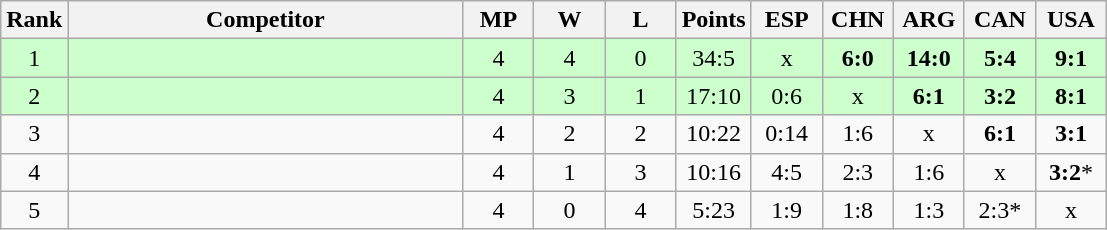<table class="wikitable" style="text-align:center">
<tr>
<th>Rank</th>
<th style="width:16em">Competitor</th>
<th style="width:2.5em">MP</th>
<th style="width:2.5em">W</th>
<th style="width:2.5em">L</th>
<th>Points</th>
<th style="width:2.5em">ESP</th>
<th style="width:2.5em">CHN</th>
<th style="width:2.5em">ARG</th>
<th style="width:2.5em">CAN</th>
<th style="width:2.5em">USA</th>
</tr>
<tr style="background:#cfc;">
<td>1</td>
<td style="text-align:left"></td>
<td>4</td>
<td>4</td>
<td>0</td>
<td>34:5</td>
<td>x</td>
<td><strong>6:0</strong></td>
<td><strong>14:0</strong></td>
<td><strong>5:4</strong></td>
<td><strong>9:1</strong></td>
</tr>
<tr style="background:#cfc;">
<td>2</td>
<td style="text-align:left"></td>
<td>4</td>
<td>3</td>
<td>1</td>
<td>17:10</td>
<td>0:6</td>
<td>x</td>
<td><strong>6:1</strong></td>
<td><strong>3:2</strong></td>
<td><strong>8:1</strong></td>
</tr>
<tr>
<td>3</td>
<td style="text-align:left"></td>
<td>4</td>
<td>2</td>
<td>2</td>
<td>10:22</td>
<td>0:14</td>
<td>1:6</td>
<td>x</td>
<td><strong>6:1</strong></td>
<td><strong>3:1</strong></td>
</tr>
<tr>
<td>4</td>
<td style="text-align:left"></td>
<td>4</td>
<td>1</td>
<td>3</td>
<td>10:16</td>
<td>4:5</td>
<td>2:3</td>
<td>1:6</td>
<td>x</td>
<td><strong>3:2</strong>*</td>
</tr>
<tr>
<td>5</td>
<td style="text-align:left"></td>
<td>4</td>
<td>0</td>
<td>4</td>
<td>5:23</td>
<td>1:9</td>
<td>1:8</td>
<td>1:3</td>
<td>2:3*</td>
<td>x</td>
</tr>
</table>
